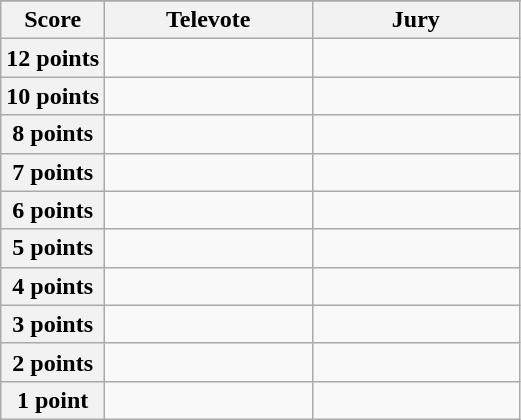<table class="wikitable">
<tr>
</tr>
<tr>
<th scope="col" width="20%">Score</th>
<th scope="col" width="40%">Televote</th>
<th scope="col" width="40%">Jury</th>
</tr>
<tr>
<th scope="row">12 points</th>
<td></td>
<td></td>
</tr>
<tr>
<th scope="row">10 points</th>
<td></td>
<td></td>
</tr>
<tr>
<th scope="row">8 points</th>
<td></td>
<td></td>
</tr>
<tr>
<th scope="row">7 points</th>
<td></td>
<td></td>
</tr>
<tr>
<th scope="row">6 points</th>
<td></td>
<td></td>
</tr>
<tr>
<th scope="row">5 points</th>
<td></td>
<td></td>
</tr>
<tr>
<th scope="row">4 points</th>
<td></td>
<td></td>
</tr>
<tr>
<th scope="row">3 points</th>
<td></td>
<td></td>
</tr>
<tr>
<th scope="row">2 points</th>
<td></td>
<td></td>
</tr>
<tr>
<th scope="row">1 point</th>
<td></td>
<td></td>
</tr>
</table>
